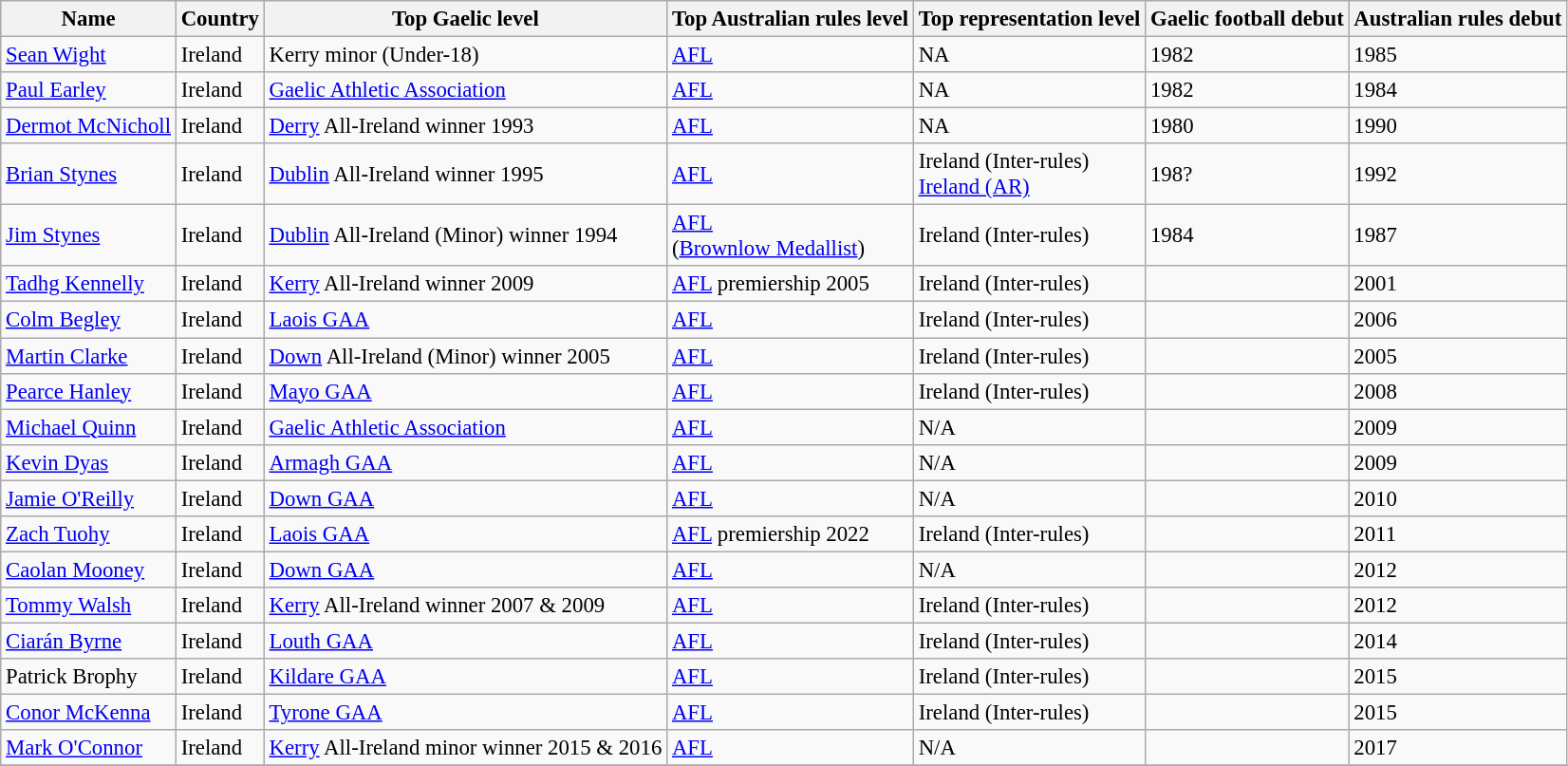<table class="wikitable" style="font-size: 95%;">
<tr>
<th>Name</th>
<th>Country</th>
<th>Top Gaelic level</th>
<th>Top Australian rules level</th>
<th>Top representation level</th>
<th>Gaelic football debut</th>
<th>Australian rules debut</th>
</tr>
<tr>
<td><a href='#'>Sean Wight</a></td>
<td>Ireland</td>
<td>Kerry minor (Under-18)</td>
<td><a href='#'>AFL</a></td>
<td>NA</td>
<td>1982</td>
<td>1985</td>
</tr>
<tr>
<td><a href='#'>Paul Earley</a></td>
<td>Ireland</td>
<td><a href='#'>Gaelic Athletic Association</a></td>
<td><a href='#'>AFL</a></td>
<td>NA</td>
<td>1982</td>
<td>1984</td>
</tr>
<tr>
<td><a href='#'>Dermot McNicholl</a></td>
<td>Ireland</td>
<td><a href='#'>Derry</a> All-Ireland winner 1993</td>
<td><a href='#'>AFL</a></td>
<td>NA</td>
<td>1980</td>
<td>1990</td>
</tr>
<tr>
<td><a href='#'>Brian Stynes</a></td>
<td>Ireland</td>
<td><a href='#'>Dublin</a> All-Ireland winner 1995</td>
<td><a href='#'>AFL</a></td>
<td>Ireland (Inter-rules)<br><a href='#'>Ireland (AR)</a></td>
<td>198?</td>
<td>1992</td>
</tr>
<tr>
<td><a href='#'>Jim Stynes</a></td>
<td>Ireland</td>
<td><a href='#'>Dublin</a> All-Ireland (Minor) winner 1994</td>
<td><a href='#'>AFL</a><br>(<a href='#'>Brownlow Medallist</a>)</td>
<td>Ireland (Inter-rules)</td>
<td>1984</td>
<td>1987</td>
</tr>
<tr>
<td><a href='#'>Tadhg Kennelly</a></td>
<td>Ireland</td>
<td><a href='#'>Kerry</a> All-Ireland winner 2009</td>
<td><a href='#'>AFL</a> premiership 2005</td>
<td>Ireland (Inter-rules)</td>
<td></td>
<td>2001</td>
</tr>
<tr>
<td><a href='#'>Colm Begley</a></td>
<td>Ireland</td>
<td><a href='#'>Laois GAA</a></td>
<td><a href='#'>AFL</a></td>
<td>Ireland (Inter-rules)</td>
<td></td>
<td>2006</td>
</tr>
<tr>
<td><a href='#'>Martin Clarke</a></td>
<td>Ireland</td>
<td><a href='#'>Down</a> All-Ireland (Minor) winner 2005</td>
<td><a href='#'>AFL</a></td>
<td>Ireland (Inter-rules)</td>
<td></td>
<td>2005</td>
</tr>
<tr>
<td><a href='#'>Pearce Hanley</a></td>
<td>Ireland</td>
<td><a href='#'>Mayo GAA</a></td>
<td><a href='#'>AFL</a></td>
<td>Ireland (Inter-rules)</td>
<td></td>
<td>2008</td>
</tr>
<tr>
<td><a href='#'>Michael Quinn</a></td>
<td>Ireland</td>
<td><a href='#'>Gaelic Athletic Association</a></td>
<td><a href='#'>AFL</a></td>
<td>N/A</td>
<td></td>
<td>2009</td>
</tr>
<tr>
<td><a href='#'>Kevin Dyas</a></td>
<td>Ireland</td>
<td><a href='#'>Armagh GAA</a></td>
<td><a href='#'>AFL</a></td>
<td>N/A</td>
<td></td>
<td>2009</td>
</tr>
<tr>
<td><a href='#'>Jamie O'Reilly</a></td>
<td>Ireland</td>
<td><a href='#'>Down GAA</a></td>
<td><a href='#'>AFL</a></td>
<td>N/A</td>
<td></td>
<td>2010</td>
</tr>
<tr>
<td><a href='#'>Zach Tuohy</a></td>
<td>Ireland</td>
<td><a href='#'>Laois GAA</a></td>
<td><a href='#'>AFL</a> premiership 2022</td>
<td>Ireland (Inter-rules)</td>
<td></td>
<td>2011</td>
</tr>
<tr>
<td><a href='#'>Caolan Mooney</a></td>
<td>Ireland</td>
<td><a href='#'>Down GAA</a></td>
<td><a href='#'>AFL</a></td>
<td>N/A</td>
<td></td>
<td>2012</td>
</tr>
<tr>
<td><a href='#'>Tommy Walsh</a></td>
<td>Ireland</td>
<td><a href='#'>Kerry</a> All-Ireland winner 2007 & 2009</td>
<td><a href='#'>AFL</a></td>
<td>Ireland (Inter-rules)</td>
<td></td>
<td>2012</td>
</tr>
<tr>
<td><a href='#'>Ciarán Byrne</a></td>
<td>Ireland</td>
<td><a href='#'>Louth GAA</a></td>
<td><a href='#'>AFL</a></td>
<td>Ireland (Inter-rules)</td>
<td></td>
<td>2014</td>
</tr>
<tr>
<td>Patrick Brophy</td>
<td>Ireland</td>
<td><a href='#'>Kildare GAA</a></td>
<td><a href='#'>AFL</a></td>
<td>Ireland (Inter-rules)</td>
<td></td>
<td>2015</td>
</tr>
<tr>
<td><a href='#'>Conor McKenna</a></td>
<td>Ireland</td>
<td><a href='#'>Tyrone GAA</a></td>
<td><a href='#'>AFL</a></td>
<td>Ireland (Inter-rules)</td>
<td></td>
<td>2015</td>
</tr>
<tr>
<td><a href='#'>Mark O'Connor</a></td>
<td>Ireland</td>
<td><a href='#'>Kerry</a> All-Ireland minor winner 2015 & 2016</td>
<td><a href='#'>AFL</a></td>
<td>N/A</td>
<td></td>
<td>2017</td>
</tr>
<tr>
</tr>
</table>
